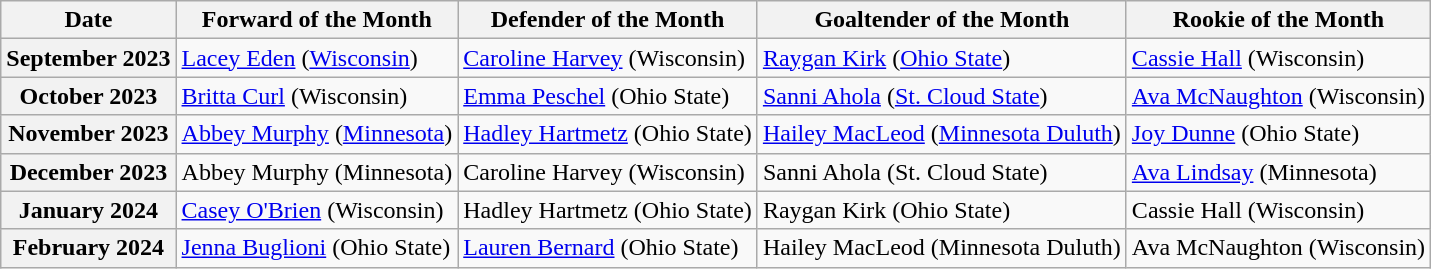<table class="wikitable">
<tr>
<th scope="row">Date</th>
<th scope="row">Forward of the Month</th>
<th scope="row">Defender of the Month</th>
<th scope="row">Goaltender of the Month</th>
<th scope="row">Rookie of the Month</th>
</tr>
<tr>
<th scope="col">September 2023</th>
<td><a href='#'>Lacey Eden</a> (<a href='#'>Wisconsin</a>)</td>
<td><a href='#'>Caroline Harvey</a> (Wisconsin)</td>
<td><a href='#'>Raygan Kirk</a> (<a href='#'>Ohio State</a>)</td>
<td><a href='#'>Cassie Hall</a> (Wisconsin)</td>
</tr>
<tr>
<th scope="col">October 2023</th>
<td><a href='#'>Britta Curl</a> (Wisconsin)</td>
<td><a href='#'>Emma Peschel</a> (Ohio State)</td>
<td><a href='#'>Sanni Ahola</a> (<a href='#'>St. Cloud State</a>)</td>
<td><a href='#'>Ava McNaughton</a> (Wisconsin)</td>
</tr>
<tr>
<th scope="col">November 2023</th>
<td><a href='#'>Abbey Murphy</a> (<a href='#'>Minnesota</a>)</td>
<td><a href='#'>Hadley Hartmetz</a> (Ohio State)</td>
<td><a href='#'>Hailey MacLeod</a> (<a href='#'>Minnesota Duluth</a>)</td>
<td><a href='#'>Joy Dunne</a> (Ohio State)</td>
</tr>
<tr>
<th scope="col">December 2023</th>
<td>Abbey Murphy (Minnesota)</td>
<td>Caroline Harvey (Wisconsin)</td>
<td>Sanni Ahola (St. Cloud State)</td>
<td><a href='#'>Ava Lindsay</a> (Minnesota)</td>
</tr>
<tr>
<th scope="col">January 2024</th>
<td><a href='#'>Casey O'Brien</a> (Wisconsin)</td>
<td>Hadley Hartmetz (Ohio State)</td>
<td>Raygan Kirk (Ohio State)</td>
<td>Cassie Hall (Wisconsin)</td>
</tr>
<tr>
<th scope="col">February 2024</th>
<td><a href='#'>Jenna Buglioni</a> (Ohio State)</td>
<td><a href='#'>Lauren Bernard</a> (Ohio State)</td>
<td>Hailey MacLeod (Minnesota Duluth)</td>
<td>Ava McNaughton (Wisconsin)</td>
</tr>
</table>
